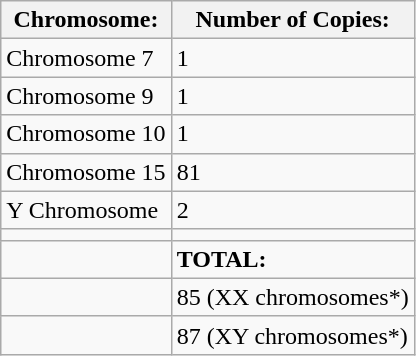<table class="wikitable">
<tr>
<th>Chromosome:</th>
<th>Number of Copies:</th>
</tr>
<tr>
<td>Chromosome 7</td>
<td>1</td>
</tr>
<tr>
<td>Chromosome 9</td>
<td>1</td>
</tr>
<tr>
<td>Chromosome 10</td>
<td>1</td>
</tr>
<tr>
<td>Chromosome 15</td>
<td>81</td>
</tr>
<tr>
<td>Y Chromosome</td>
<td>2</td>
</tr>
<tr>
<td></td>
<td></td>
</tr>
<tr>
<td></td>
<td><strong>TOTAL:</strong></td>
</tr>
<tr>
<td></td>
<td>85 (XX chromosomes*)</td>
</tr>
<tr>
<td></td>
<td>87 (XY chromosomes*)</td>
</tr>
</table>
